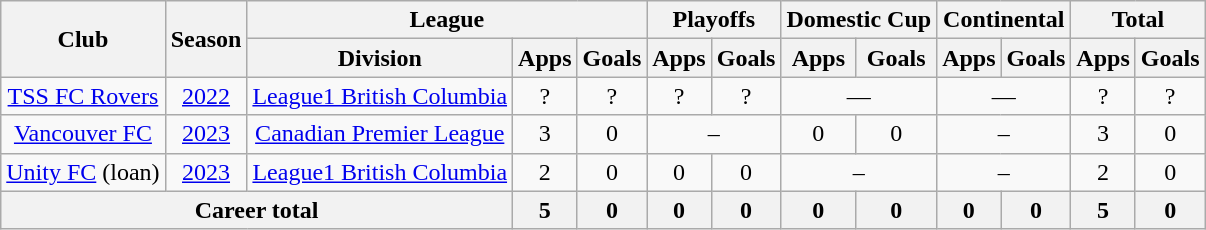<table class="wikitable" style="text-align: center">
<tr>
<th rowspan="2">Club</th>
<th rowspan="2">Season</th>
<th colspan="3">League</th>
<th colspan="2">Playoffs</th>
<th colspan="2">Domestic Cup</th>
<th colspan="2">Continental</th>
<th colspan="2">Total</th>
</tr>
<tr>
<th>Division</th>
<th>Apps</th>
<th>Goals</th>
<th>Apps</th>
<th>Goals</th>
<th>Apps</th>
<th>Goals</th>
<th>Apps</th>
<th>Goals</th>
<th>Apps</th>
<th>Goals</th>
</tr>
<tr>
<td><a href='#'>TSS FC Rovers</a></td>
<td><a href='#'>2022</a></td>
<td><a href='#'>League1 British Columbia</a></td>
<td>?</td>
<td>?</td>
<td>?</td>
<td>?</td>
<td colspan=2>—</td>
<td colspan=2>—</td>
<td>?</td>
<td>?</td>
</tr>
<tr>
<td><a href='#'>Vancouver FC</a></td>
<td><a href='#'>2023</a></td>
<td><a href='#'>Canadian Premier League</a></td>
<td>3</td>
<td>0</td>
<td colspan="2">–</td>
<td>0</td>
<td>0</td>
<td colspan="2">–</td>
<td>3</td>
<td>0</td>
</tr>
<tr>
<td><a href='#'>Unity FC</a> (loan)</td>
<td><a href='#'>2023</a></td>
<td><a href='#'>League1 British Columbia</a></td>
<td>2</td>
<td>0</td>
<td>0</td>
<td>0</td>
<td colspan="2">–</td>
<td colspan="2">–</td>
<td>2</td>
<td>0</td>
</tr>
<tr>
<th colspan="3"><strong>Career total</strong></th>
<th>5</th>
<th>0</th>
<th>0</th>
<th>0</th>
<th>0</th>
<th>0</th>
<th>0</th>
<th>0</th>
<th>5</th>
<th>0</th>
</tr>
</table>
